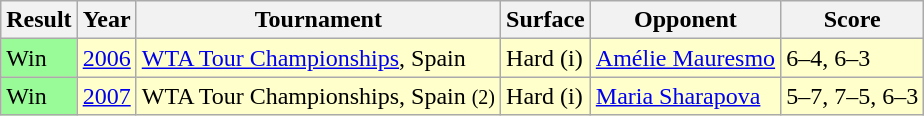<table class="sortable wikitable">
<tr>
<th>Result</th>
<th>Year</th>
<th>Tournament</th>
<th>Surface</th>
<th>Opponent</th>
<th>Score</th>
</tr>
<tr bgcolor="ffffcc">
<td bgcolor="98FB98">Win</td>
<td><a href='#'>2006</a></td>
<td><a href='#'>WTA Tour Championships</a>, Spain</td>
<td>Hard (i)</td>
<td> <a href='#'>Amélie Mauresmo</a></td>
<td>6–4, 6–3</td>
</tr>
<tr bgcolor="ffffcc">
<td bgcolor="98FB98">Win</td>
<td><a href='#'>2007</a></td>
<td>WTA Tour Championships, Spain <small>(2)</small></td>
<td>Hard (i)</td>
<td> <a href='#'>Maria Sharapova</a></td>
<td>5–7, 7–5, 6–3</td>
</tr>
</table>
